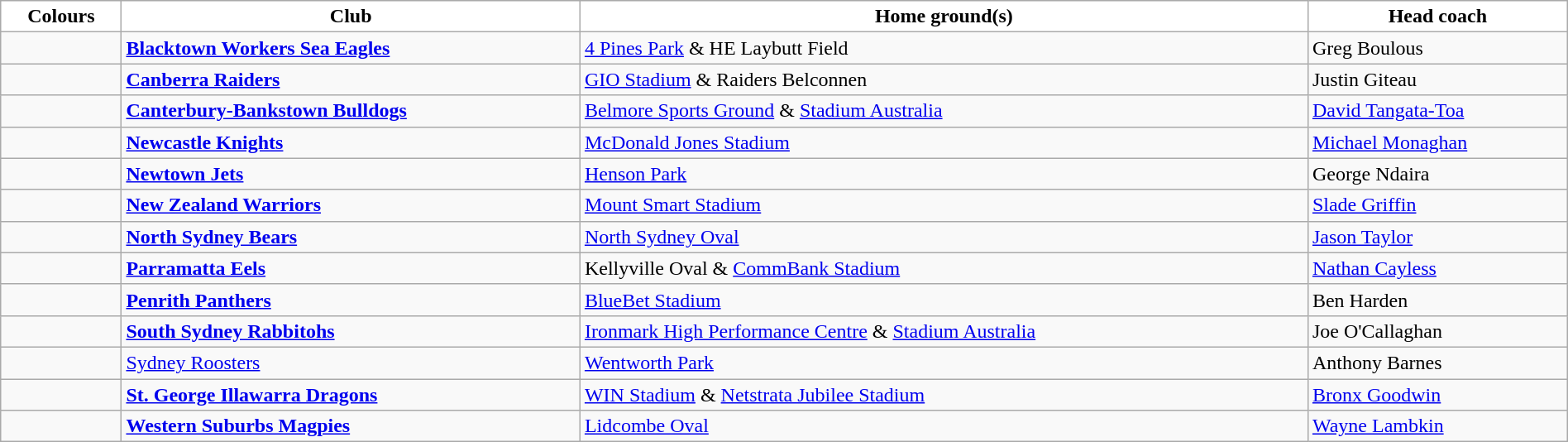<table class="wikitable" style="width:100%; text-align:left">
<tr>
<th style="background:white">Colours</th>
<th style="background:white">Club</th>
<th style="background:white">Home ground(s)</th>
<th style="background:white">Head coach</th>
</tr>
<tr>
<td></td>
<td><a href='#'><strong>Blacktown Workers Sea Eagles</strong></a></td>
<td><a href='#'>4 Pines Park</a> & HE Laybutt Field</td>
<td>Greg Boulous</td>
</tr>
<tr>
<td></td>
<td><strong><a href='#'>Canberra Raiders</a></strong></td>
<td><a href='#'>GIO Stadium</a> & Raiders Belconnen</td>
<td>Justin Giteau</td>
</tr>
<tr>
<td></td>
<td><strong><a href='#'>Canterbury-Bankstown Bulldogs</a></strong></td>
<td><a href='#'>Belmore Sports Ground</a> & <a href='#'>Stadium Australia</a></td>
<td><a href='#'>David Tangata-Toa</a></td>
</tr>
<tr>
<td></td>
<td><strong><a href='#'>Newcastle Knights</a></strong></td>
<td><a href='#'>McDonald Jones Stadium</a></td>
<td><a href='#'>Michael Monaghan</a></td>
</tr>
<tr>
<td></td>
<td><strong><a href='#'>Newtown Jets</a></strong></td>
<td><a href='#'>Henson Park</a></td>
<td>George Ndaira</td>
</tr>
<tr>
<td></td>
<td><strong><a href='#'>New Zealand Warriors</a></strong></td>
<td><a href='#'>Mount Smart Stadium</a></td>
<td><a href='#'>Slade Griffin</a></td>
</tr>
<tr>
<td></td>
<td><strong><a href='#'>North Sydney Bears</a></strong></td>
<td><a href='#'>North Sydney Oval</a></td>
<td><a href='#'>Jason Taylor</a></td>
</tr>
<tr>
<td></td>
<td><strong><a href='#'>Parramatta Eels</a></strong></td>
<td>Kellyville Oval & <a href='#'>CommBank Stadium</a></td>
<td><a href='#'>Nathan Cayless</a></td>
</tr>
<tr>
<td></td>
<td><strong><a href='#'>Penrith Panthers</a></strong></td>
<td><a href='#'>BlueBet Stadium</a></td>
<td>Ben Harden</td>
</tr>
<tr>
<td></td>
<td><strong><a href='#'>South Sydney Rabbitohs</a></strong></td>
<td><a href='#'>Ironmark High Performance Centre</a> & <a href='#'>Stadium Australia</a></td>
<td>Joe O'Callaghan</td>
</tr>
<tr>
<td></td>
<td><a href='#'>Sydney Roosters</a></td>
<td><a href='#'>Wentworth Park</a></td>
<td>Anthony Barnes</td>
</tr>
<tr>
<td></td>
<td><strong><a href='#'>St. George Illawarra Dragons</a></strong></td>
<td><a href='#'>WIN Stadium</a> & <a href='#'>Netstrata Jubilee Stadium</a></td>
<td><a href='#'>Bronx Goodwin</a></td>
</tr>
<tr>
<td></td>
<td><strong><a href='#'>Western Suburbs Magpies</a></strong></td>
<td><a href='#'>Lidcombe Oval</a></td>
<td><a href='#'>Wayne Lambkin</a></td>
</tr>
</table>
